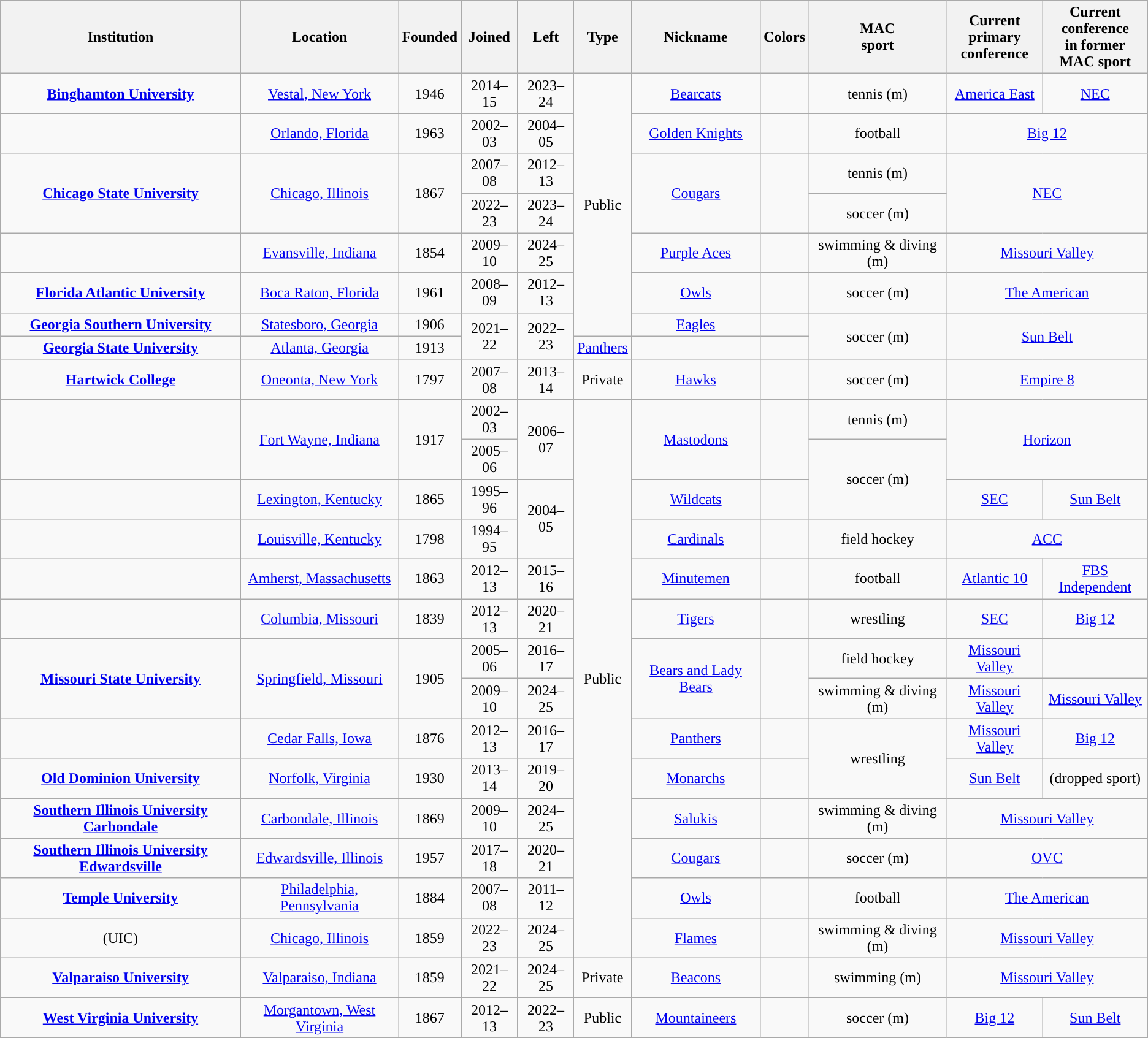<table class="wikitable sortable" style="text-align: center;">
<tr>
<th width=px>Institution</th>
<th width=px>Location</th>
<th width=px>Founded</th>
<th width=px>Joined</th>
<th width=px>Left</th>
<th width=px>Type</th>
<th width=px>Nickname</th>
<th class="unsortable" ! width=px>Colors</th>
<th width=px>MAC<br>sport</th>
<th width=px>Current<br>primary<br>conference</th>
<th width=px>Current<br>conference<br>in former<br>MAC sport</th>
</tr>
<tr>
<td><strong><a href='#'>Binghamton University</a></strong></td>
<td><a href='#'>Vestal, New York</a></td>
<td>1946</td>
<td>2014–15</td>
<td>2023–24</td>
<td rowspan=8>Public</td>
<td><a href='#'>Bearcats</a></td>
<td></td>
<td>tennis (m)</td>
<td><a href='#'>America East</a></td>
<td><a href='#'>NEC</a></td>
</tr>
<tr>
</tr>
<tr>
<td><strong></strong></td>
<td><a href='#'>Orlando, Florida</a></td>
<td>1963</td>
<td>2002–03</td>
<td>2004–05</td>
<td><a href='#'>Golden Knights</a></td>
<td></td>
<td>football</td>
<td colspan=2 align=center><a href='#'>Big 12</a></td>
</tr>
<tr>
<td rowspan=2><strong><a href='#'>Chicago State University</a></strong></td>
<td rowspan=2><a href='#'>Chicago, Illinois</a></td>
<td rowspan=2>1867</td>
<td>2007–08</td>
<td>2012–13</td>
<td rowspan=2><a href='#'>Cougars</a></td>
<td rowspan=2></td>
<td>tennis (m)</td>
<td rowspan=2 colspan=2><a href='#'>NEC</a></td>
</tr>
<tr>
<td>2022–23</td>
<td>2023–24</td>
<td>soccer (m)</td>
</tr>
<tr>
<td></td>
<td><a href='#'>Evansville, Indiana</a></td>
<td>1854</td>
<td>2009–10</td>
<td>2024–25</td>
<td><a href='#'>Purple Aces</a></td>
<td></td>
<td>swimming & diving (m)</td>
<td colspan=2 align=center><a href='#'>Missouri Valley</a></td>
</tr>
<tr>
<td><strong><a href='#'>Florida Atlantic University</a></strong></td>
<td><a href='#'>Boca Raton, Florida</a></td>
<td>1961</td>
<td>2008–09</td>
<td>2012–13</td>
<td><a href='#'>Owls</a></td>
<td></td>
<td>soccer (m)</td>
<td colspan=2 align=center><a href='#'>The American</a></td>
</tr>
<tr>
<td><strong><a href='#'>Georgia Southern University</a></strong></td>
<td><a href='#'>Statesboro, Georgia</a></td>
<td>1906</td>
<td rowspan=2>2021–22</td>
<td rowspan=2>2022–23</td>
<td><a href='#'>Eagles</a></td>
<td></td>
<td rowspan=2>soccer (m)</td>
<td rowspan=2 colspan=2><a href='#'>Sun Belt</a></td>
</tr>
<tr>
<td><strong><a href='#'>Georgia State University</a></strong></td>
<td><a href='#'>Atlanta, Georgia</a></td>
<td>1913</td>
<td><a href='#'>Panthers</a></td>
<td></td>
</tr>
<tr>
<td><strong><a href='#'>Hartwick College</a></strong></td>
<td><a href='#'>Oneonta, New York</a></td>
<td>1797</td>
<td>2007–08</td>
<td>2013–14</td>
<td>Private</td>
<td><a href='#'>Hawks</a></td>
<td></td>
<td>soccer (m)</td>
<td colspan=2><a href='#'>Empire 8</a></td>
</tr>
<tr>
<td rowspan="2"></td>
<td rowspan="2"><a href='#'>Fort Wayne, Indiana</a></td>
<td rowspan="2">1917</td>
<td>2002–03</td>
<td rowspan="2">2006–07</td>
<td rowspan=14>Public</td>
<td rowspan="2"><a href='#'>Mastodons</a></td>
<td rowspan="2"></td>
<td>tennis (m)</td>
<td rowspan="2" colspan="2"><a href='#'>Horizon</a></td>
</tr>
<tr>
<td>2005–06</td>
<td rowspan="2">soccer (m)</td>
</tr>
<tr>
<td></td>
<td><a href='#'>Lexington, Kentucky</a></td>
<td>1865</td>
<td>1995–96</td>
<td rowspan="2">2004–05</td>
<td><a href='#'>Wildcats</a></td>
<td></td>
<td><a href='#'>SEC</a></td>
<td><a href='#'>Sun Belt</a></td>
</tr>
<tr>
<td></td>
<td><a href='#'>Louisville, Kentucky</a></td>
<td>1798</td>
<td>1994–95</td>
<td><a href='#'>Cardinals</a></td>
<td></td>
<td>field hockey</td>
<td colspan=2 align=center><a href='#'>ACC</a></td>
</tr>
<tr>
<td></td>
<td><a href='#'>Amherst, Massachusetts</a></td>
<td>1863</td>
<td>2012–13</td>
<td>2015–16</td>
<td><a href='#'>Minutemen</a></td>
<td></td>
<td>football</td>
<td><a href='#'>Atlantic 10</a><br></td>
<td><a href='#'>FBS Independent</a><br></td>
</tr>
<tr>
<td></td>
<td><a href='#'>Columbia, Missouri</a></td>
<td>1839</td>
<td>2012–13</td>
<td>2020–21</td>
<td><a href='#'>Tigers</a></td>
<td></td>
<td>wrestling</td>
<td><a href='#'>SEC</a></td>
<td><a href='#'>Big 12</a></td>
</tr>
<tr>
<td rowspan="2"><strong><a href='#'>Missouri State University</a></strong></td>
<td rowspan="2"><a href='#'>Springfield, Missouri</a></td>
<td rowspan="2">1905</td>
<td>2005–06</td>
<td>2016–17</td>
<td rowspan="2"><a href='#'>Bears and Lady Bears</a></td>
<td rowspan="2"></td>
<td>field hockey</td>
<td><a href='#'>Missouri Valley</a><br></td>
<td></td>
</tr>
<tr>
<td>2009–10</td>
<td>2024–25</td>
<td>swimming & diving (m)</td>
<td><a href='#'>Missouri Valley</a><br></td>
<td><a href='#'>Missouri Valley</a><br></td>
</tr>
<tr>
<td></td>
<td><a href='#'>Cedar Falls, Iowa</a></td>
<td>1876</td>
<td>2012–13</td>
<td>2016–17</td>
<td><a href='#'>Panthers</a></td>
<td></td>
<td rowspan="2">wrestling</td>
<td><a href='#'>Missouri Valley</a></td>
<td><a href='#'>Big 12</a></td>
</tr>
<tr>
<td><strong><a href='#'>Old Dominion University</a></strong></td>
<td><a href='#'>Norfolk, Virginia</a></td>
<td>1930</td>
<td>2013–14</td>
<td>2019–20</td>
<td><a href='#'>Monarchs</a></td>
<td></td>
<td><a href='#'>Sun Belt</a></td>
<td>(dropped sport)</td>
</tr>
<tr>
<td><strong><a href='#'>Southern Illinois University Carbondale</a></strong></td>
<td><a href='#'>Carbondale, Illinois</a></td>
<td>1869</td>
<td>2009–10</td>
<td>2024–25</td>
<td><a href='#'>Salukis</a></td>
<td></td>
<td>swimming & diving (m)</td>
<td colspan=2 align=center><a href='#'>Missouri Valley</a></td>
</tr>
<tr>
<td><strong><a href='#'>Southern Illinois University Edwardsville</a></strong></td>
<td><a href='#'>Edwardsville, Illinois</a></td>
<td>1957</td>
<td>2017–18</td>
<td>2020–21</td>
<td><a href='#'>Cougars</a></td>
<td></td>
<td>soccer (m)</td>
<td colspan=2 align=center><a href='#'>OVC</a></td>
</tr>
<tr>
<td><strong><a href='#'>Temple University</a></strong></td>
<td><a href='#'>Philadelphia, Pennsylvania</a></td>
<td>1884</td>
<td>2007–08</td>
<td>2011–12</td>
<td><a href='#'>Owls</a></td>
<td></td>
<td>football</td>
<td colspan=2 align=center><a href='#'>The American</a></td>
</tr>
<tr>
<td><strong></strong> (UIC)</td>
<td><a href='#'>Chicago, Illinois</a></td>
<td>1859</td>
<td>2022–23</td>
<td>2024–25</td>
<td><a href='#'>Flames</a></td>
<td></td>
<td>swimming & diving (m)</td>
<td colspan=2 align=center><a href='#'>Missouri Valley</a></td>
</tr>
<tr>
<td><strong><a href='#'>Valparaiso University</a></strong></td>
<td><a href='#'>Valparaiso, Indiana</a></td>
<td>1859</td>
<td>2021–22</td>
<td>2024–25</td>
<td>Private</td>
<td><a href='#'>Beacons</a></td>
<td></td>
<td>swimming (m)</td>
<td colspan=2 align=center><a href='#'>Missouri Valley</a></td>
</tr>
<tr>
<td><strong><a href='#'>West Virginia University</a></strong></td>
<td><a href='#'>Morgantown, West Virginia</a></td>
<td>1867</td>
<td>2012–13</td>
<td>2022–23</td>
<td>Public</td>
<td><a href='#'>Mountaineers</a></td>
<td></td>
<td>soccer (m)</td>
<td><a href='#'>Big 12</a></td>
<td><a href='#'>Sun Belt</a></td>
</tr>
</table>
